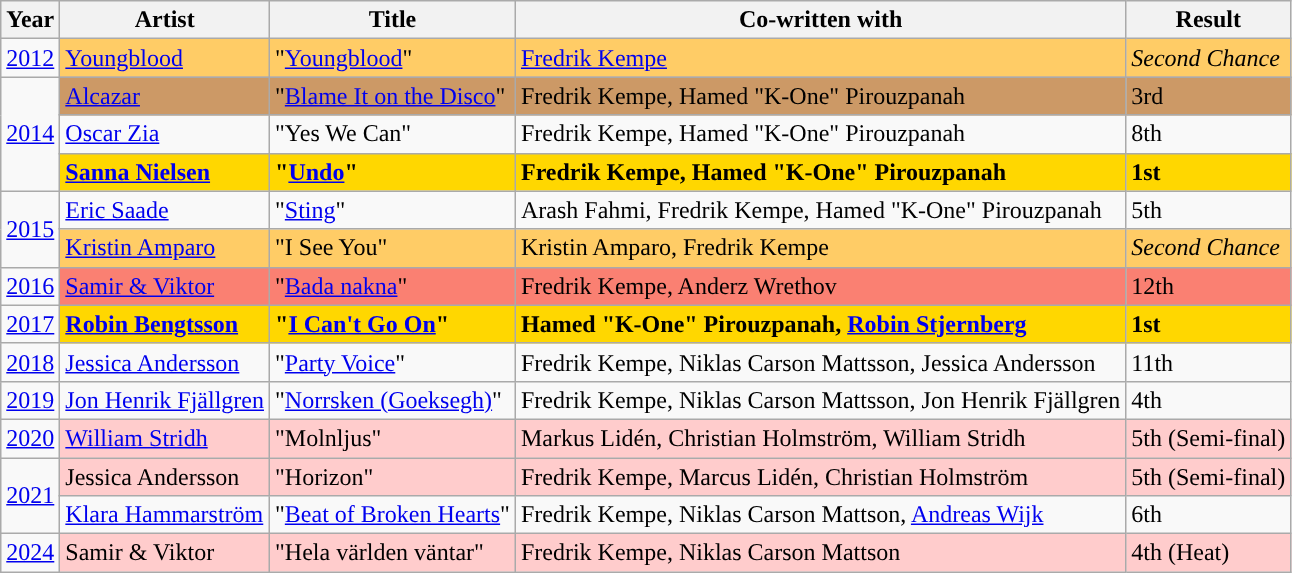<table class="wikitable plainrowheaders">
<tr>
<th scope="col">Year</th>
<th scope="col">Artist</th>
<th scope="col">Title</th>
<th scope="col">Co-written with</th>
<th scope="col">Result</th>
</tr>
<tr>
<td><a href='#'>2012</a></td>
<td bgcolor="#ffcc66"><a href='#'>Youngblood</a></td>
<td bgcolor="#ffcc66">"<a href='#'>Youngblood</a>"</td>
<td bgcolor="#ffcc66"><a href='#'>Fredrik Kempe</a></td>
<td bgcolor="#ffcc66"><em>Second Chance</em></td>
</tr>
<tr>
<td rowspan="3"><a href='#'>2014</a></td>
<td bgcolor="#cc9966"><a href='#'>Alcazar</a></td>
<td bgcolor="#cc9966">"<a href='#'>Blame It on the Disco</a>"</td>
<td bgcolor="#cc9966">Fredrik Kempe, Hamed "K-One" Pirouzpanah</td>
<td bgcolor="#cc9966">3rd</td>
</tr>
<tr>
<td><a href='#'>Oscar Zia</a></td>
<td>"Yes We Can"</td>
<td>Fredrik Kempe, Hamed "K-One" Pirouzpanah</td>
<td>8th</td>
</tr>
<tr bgcolor="gold" style="font-weight:bold;">
<td><a href='#'>Sanna Nielsen</a></td>
<td>"<a href='#'>Undo</a>"</td>
<td>Fredrik Kempe, Hamed "K-One" Pirouzpanah</td>
<td>1st</td>
</tr>
<tr>
<td rowspan="2"><a href='#'>2015</a></td>
<td><a href='#'>Eric Saade</a></td>
<td>"<a href='#'>Sting</a>"</td>
<td>Arash Fahmi, Fredrik Kempe, Hamed "K-One" Pirouzpanah</td>
<td>5th</td>
</tr>
<tr bgcolor="#ffcc66">
<td><a href='#'>Kristin Amparo</a></td>
<td>"I See You"</td>
<td>Kristin Amparo, Fredrik Kempe</td>
<td><em>Second Chance</em></td>
</tr>
<tr>
<td><a href='#'>2016</a></td>
<td bgcolor="salmon"><a href='#'>Samir & Viktor</a></td>
<td bgcolor="salmon">"<a href='#'>Bada nakna</a>"</td>
<td bgcolor="salmon">Fredrik Kempe, Anderz Wrethov</td>
<td bgcolor="salmon">12th</td>
</tr>
<tr>
<td><a href='#'>2017</a></td>
<td bgcolor="gold" style="font-weight:bold;"><a href='#'>Robin Bengtsson</a></td>
<td bgcolor="gold" style="font-weight:bold;">"<a href='#'>I Can't Go On</a>"</td>
<td bgcolor="gold" style="font-weight:bold;">Hamed "K-One" Pirouzpanah, <a href='#'>Robin Stjernberg</a></td>
<td bgcolor="gold" style="font-weight:bold;">1st</td>
</tr>
<tr>
<td><a href='#'>2018</a></td>
<td><a href='#'>Jessica Andersson</a></td>
<td>"<a href='#'>Party Voice</a>"</td>
<td>Fredrik Kempe, Niklas Carson Mattsson, Jessica Andersson</td>
<td>11th</td>
</tr>
<tr>
<td><a href='#'>2019</a></td>
<td><a href='#'>Jon Henrik Fjällgren</a></td>
<td>"<a href='#'>Norrsken (Goeksegh)</a>"</td>
<td>Fredrik Kempe, Niklas Carson Mattsson, Jon Henrik Fjällgren</td>
<td>4th</td>
</tr>
<tr>
<td><a href='#'>2020</a></td>
<td bgcolor="#ffcccc"><a href='#'>William Stridh</a></td>
<td bgcolor="#ffcccc">"Molnljus"</td>
<td bgcolor="#ffcccc">Markus Lidén, Christian Holmström, William Stridh</td>
<td bgcolor="#ffcccc">5th (Semi-final)</td>
</tr>
<tr>
<td rowspan="2"><a href='#'>2021</a></td>
<td bgcolor="#ffcccc">Jessica Andersson</td>
<td bgcolor="#ffcccc">"Horizon"</td>
<td bgcolor="#ffcccc">Fredrik Kempe, Marcus Lidén, Christian Holmström</td>
<td bgcolor="#ffcccc">5th (Semi-final)</td>
</tr>
<tr>
<td><a href='#'>Klara Hammarström</a></td>
<td>"<a href='#'>Beat of Broken Hearts</a>"</td>
<td>Fredrik Kempe, Niklas Carson Mattson, <a href='#'>Andreas Wijk</a></td>
<td>6th</td>
</tr>
<tr>
<td><a href='#'>2024</a></td>
<td bgcolor="#ffcccc">Samir & Viktor</td>
<td bgcolor="#ffcccc">"Hela världen väntar"</td>
<td bgcolor="#ffcccc">Fredrik Kempe, Niklas Carson Mattson</td>
<td bgcolor="#ffcccc">4th (Heat)</td>
</tr>
</table>
